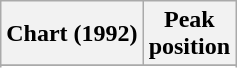<table class="wikitable sortable plainrowheaders" style="text-align:center">
<tr>
<th scope="col">Chart (1992)</th>
<th scope="col">Peak<br> position</th>
</tr>
<tr>
</tr>
<tr>
</tr>
<tr>
</tr>
<tr>
</tr>
</table>
